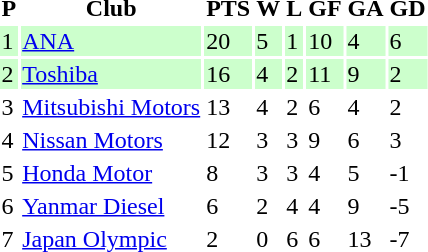<table>
<tr>
<th>P</th>
<th>Club</th>
<th>PTS</th>
<th>W</th>
<th>L</th>
<th>GF</th>
<th>GA</th>
<th>GD</th>
</tr>
<tr bgcolor="#ccffcc">
<td>1</td>
<td><a href='#'>ANA</a></td>
<td>20</td>
<td>5</td>
<td>1</td>
<td>10</td>
<td>4</td>
<td>6</td>
</tr>
<tr bgcolor="#ccffcc">
<td>2</td>
<td><a href='#'>Toshiba</a></td>
<td>16</td>
<td>4</td>
<td>2</td>
<td>11</td>
<td>9</td>
<td>2</td>
</tr>
<tr>
<td>3</td>
<td><a href='#'>Mitsubishi Motors</a></td>
<td>13</td>
<td>4</td>
<td>2</td>
<td>6</td>
<td>4</td>
<td>2</td>
</tr>
<tr>
<td>4</td>
<td><a href='#'>Nissan Motors</a></td>
<td>12</td>
<td>3</td>
<td>3</td>
<td>9</td>
<td>6</td>
<td>3</td>
</tr>
<tr>
<td>5</td>
<td><a href='#'>Honda Motor</a></td>
<td>8</td>
<td>3</td>
<td>3</td>
<td>4</td>
<td>5</td>
<td>-1</td>
</tr>
<tr>
<td>6</td>
<td><a href='#'>Yanmar Diesel</a></td>
<td>6</td>
<td>2</td>
<td>4</td>
<td>4</td>
<td>9</td>
<td>-5</td>
</tr>
<tr>
<td>7</td>
<td><a href='#'>Japan Olympic</a></td>
<td>2</td>
<td>0</td>
<td>6</td>
<td>6</td>
<td>13</td>
<td>-7</td>
</tr>
</table>
